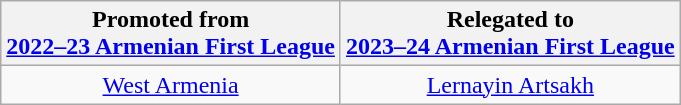<table class="wikitable">
<tr>
<th>Promoted from<br><a href='#'>2022–23 Armenian First League</a></th>
<th>Relegated to<br><a href='#'>2023–24 Armenian First League</a></th>
</tr>
<tr>
<td align=center><a href='#'>West Armenia</a></td>
<td align=center><a href='#'>Lernayin Artsakh</a></td>
</tr>
</table>
